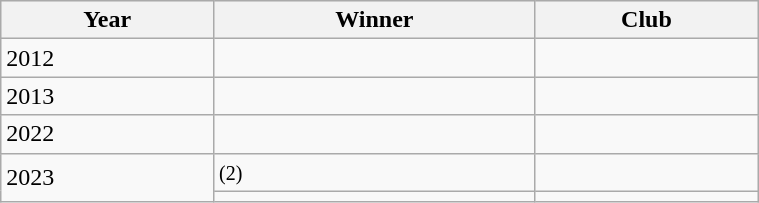<table class="wikitable sortable" width="40%">
<tr bgcolor="#efefef">
<th>Year</th>
<th>Winner</th>
<th>Club</th>
</tr>
<tr>
<td>2012</td>
<td></td>
<td></td>
</tr>
<tr>
<td>2013</td>
<td></td>
<td></td>
</tr>
<tr>
<td>2022</td>
<td></td>
<td></td>
</tr>
<tr>
<td rowspan="2">2023</td>
<td>  <small>(2)</small></td>
<td></td>
</tr>
<tr>
<td></td>
<td></td>
</tr>
</table>
